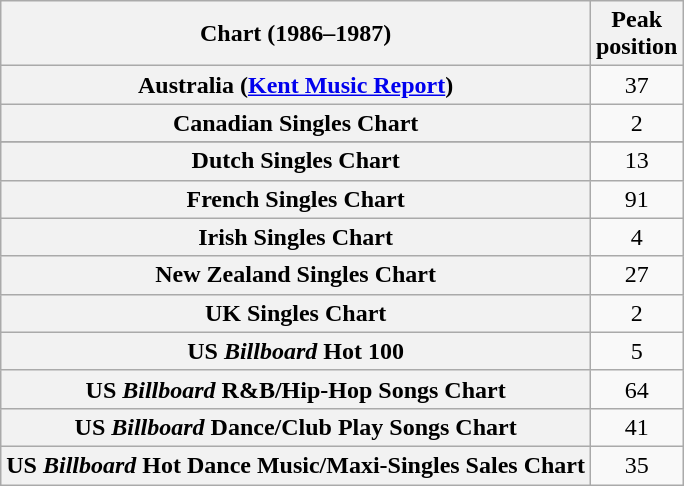<table class="wikitable plainrowheaders sortable">
<tr>
<th>Chart (1986–1987)</th>
<th>Peak<br>position</th>
</tr>
<tr>
<th scope="row">Australia (<a href='#'>Kent Music Report</a>)</th>
<td style="text-align:center;">37</td>
</tr>
<tr>
<th scope="row">Canadian Singles Chart</th>
<td style="text-align:center;">2</td>
</tr>
<tr>
</tr>
<tr>
<th scope="row">Dutch Singles Chart</th>
<td style="text-align:center;">13</td>
</tr>
<tr>
<th scope="row">French Singles Chart</th>
<td style="text-align:center;">91</td>
</tr>
<tr>
<th scope="row">Irish Singles Chart</th>
<td style="text-align:center;">4</td>
</tr>
<tr>
<th scope="row">New Zealand Singles Chart</th>
<td style="text-align:center;">27</td>
</tr>
<tr>
<th scope="row">UK Singles Chart</th>
<td style="text-align:center;">2</td>
</tr>
<tr>
<th scope="row">US <em>Billboard</em> Hot 100</th>
<td style="text-align:center;">5</td>
</tr>
<tr>
<th scope="row">US <em>Billboard</em> R&B/Hip-Hop Songs Chart</th>
<td style="text-align:center;">64</td>
</tr>
<tr>
<th scope="row">US <em>Billboard</em> Dance/Club Play Songs Chart</th>
<td style="text-align:center;">41</td>
</tr>
<tr>
<th scope="row">US <em>Billboard</em> Hot Dance Music/Maxi-Singles Sales Chart</th>
<td style="text-align:center;">35</td>
</tr>
</table>
